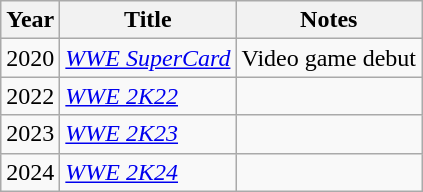<table class="wikitable sortable">
<tr>
<th>Year</th>
<th>Title</th>
<th>Notes</th>
</tr>
<tr>
<td>2020</td>
<td><em><a href='#'>WWE SuperCard</a></em></td>
<td>Video game debut</td>
</tr>
<tr>
<td>2022</td>
<td><em><a href='#'>WWE 2K22</a></em></td>
<td></td>
</tr>
<tr>
<td>2023</td>
<td><em><a href='#'>WWE 2K23</a></em></td>
<td></td>
</tr>
<tr>
<td>2024</td>
<td><em><a href='#'>WWE 2K24</a></em></td>
<td></td>
</tr>
</table>
